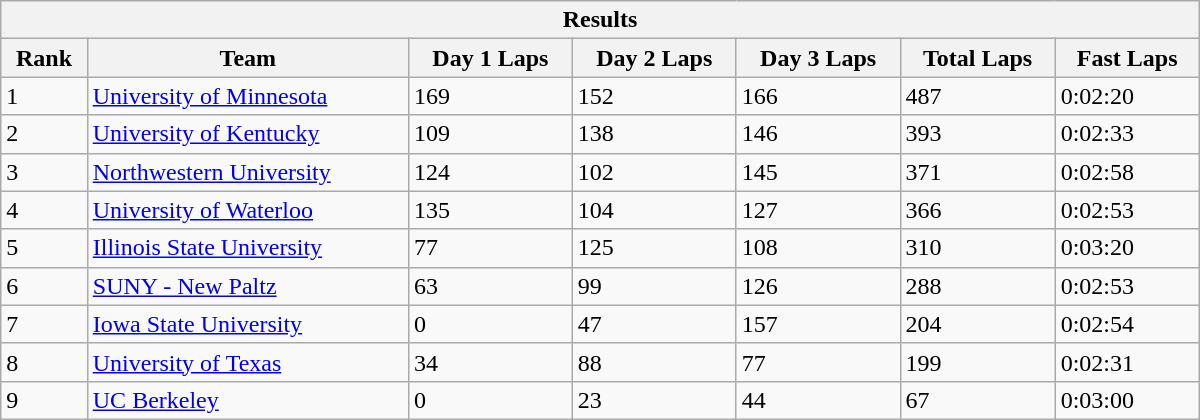<table class="wikitable collapsible collapsed" style="min-width:50em;">
<tr>
<th colspan=7>Results</th>
</tr>
<tr>
<th>Rank</th>
<th>Team</th>
<th>Day 1 Laps</th>
<th>Day 2 Laps</th>
<th>Day 3 Laps</th>
<th>Total Laps</th>
<th>Fast Laps</th>
</tr>
<tr>
<td>1</td>
<td><a href='#'>University of Minnesota</a></td>
<td>169</td>
<td>152</td>
<td>166</td>
<td>487</td>
<td>0:02:20</td>
</tr>
<tr>
<td>2</td>
<td><a href='#'>University of Kentucky</a></td>
<td>109</td>
<td>138</td>
<td>146</td>
<td>393</td>
<td>0:02:33</td>
</tr>
<tr>
<td>3</td>
<td><a href='#'>Northwestern University</a></td>
<td>124</td>
<td>102</td>
<td>145</td>
<td>371</td>
<td>0:02:58</td>
</tr>
<tr>
<td>4</td>
<td><a href='#'>University of Waterloo</a></td>
<td>135</td>
<td>104</td>
<td>127</td>
<td>366</td>
<td>0:02:53</td>
</tr>
<tr>
<td>5</td>
<td><a href='#'>Illinois State University</a></td>
<td>77</td>
<td>125</td>
<td>108</td>
<td>310</td>
<td>0:03:20</td>
</tr>
<tr>
<td>6</td>
<td><a href='#'>SUNY - New Paltz</a></td>
<td>63</td>
<td>99</td>
<td>126</td>
<td>288</td>
<td>0:02:53</td>
</tr>
<tr>
<td>7</td>
<td><a href='#'>Iowa State University</a></td>
<td>0</td>
<td>47</td>
<td>157</td>
<td>204</td>
<td>0:02:54</td>
</tr>
<tr>
<td>8</td>
<td><a href='#'>University of Texas</a></td>
<td>34</td>
<td>88</td>
<td>77</td>
<td>199</td>
<td>0:02:31</td>
</tr>
<tr>
<td>9</td>
<td><a href='#'>UC Berkeley</a></td>
<td>0</td>
<td>23</td>
<td>44</td>
<td>67</td>
<td>0:03:00</td>
</tr>
</table>
